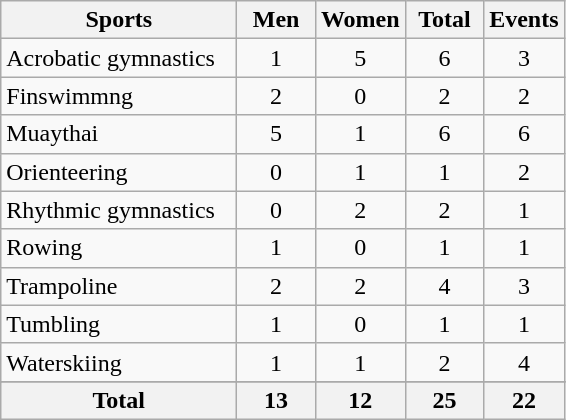<table class="wikitable sortable" style="text-align:center;">
<tr>
<th width=150>Sports</th>
<th width=45>Men</th>
<th width=45>Women</th>
<th width=45>Total</th>
<th width=45>Events</th>
</tr>
<tr>
<td align=left>Acrobatic gymnastics</td>
<td>1</td>
<td>5</td>
<td>6</td>
<td>3</td>
</tr>
<tr>
<td align=left>Finswimmng</td>
<td>2</td>
<td>0</td>
<td>2</td>
<td>2</td>
</tr>
<tr>
<td align=left>Muaythai</td>
<td>5</td>
<td>1</td>
<td>6</td>
<td>6</td>
</tr>
<tr>
<td align=left>Orienteering</td>
<td>0</td>
<td>1</td>
<td>1</td>
<td>2</td>
</tr>
<tr>
<td align=left>Rhythmic gymnastics</td>
<td>0</td>
<td>2</td>
<td>2</td>
<td>1</td>
</tr>
<tr>
<td align=left>Rowing</td>
<td>1</td>
<td>0</td>
<td>1</td>
<td>1</td>
</tr>
<tr>
<td align=left>Trampoline</td>
<td>2</td>
<td>2</td>
<td>4</td>
<td>3</td>
</tr>
<tr>
<td align=left>Tumbling</td>
<td>1</td>
<td>0</td>
<td>1</td>
<td>1</td>
</tr>
<tr>
<td align=left>Waterskiing</td>
<td>1</td>
<td>1</td>
<td>2</td>
<td>4</td>
</tr>
<tr>
</tr>
<tr class="sortbottom">
<th>Total</th>
<th>13</th>
<th>12</th>
<th>25</th>
<th>22</th>
</tr>
</table>
